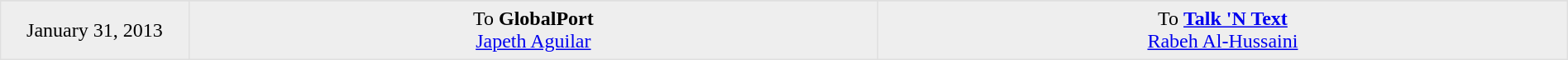<table border=1 style="border-collapse:collapse; text-align: center; width: 100%" bordercolor="#DFDFDF"  cellpadding="5">
<tr>
</tr>
<tr bgcolor="eeeeee">
<td style="width:12%">January 31, 2013</td>
<td style="width:44%" valign="top">To <strong>GlobalPort</strong><br><a href='#'>Japeth Aguilar</a></td>
<td style="width:44%" valign="top">To <strong><a href='#'>Talk 'N Text</a></strong><br><a href='#'>Rabeh Al-Hussaini</a></td>
</tr>
</table>
